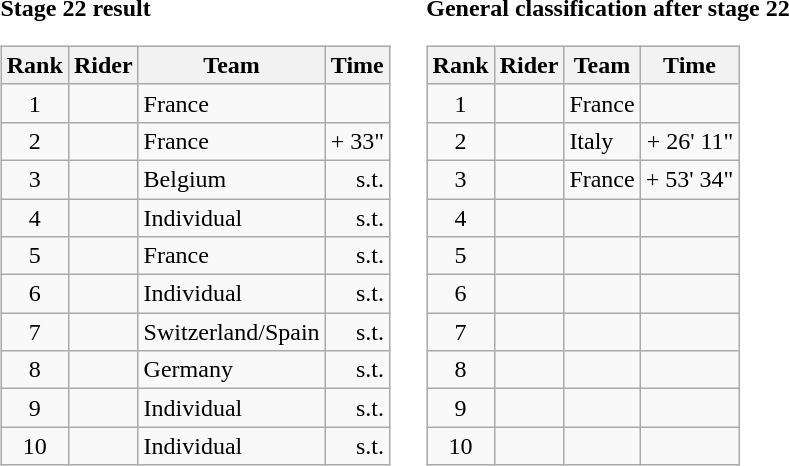<table>
<tr>
<td><strong>Stage 22 result</strong><br><table class="wikitable">
<tr>
<th scope="col">Rank</th>
<th scope="col">Rider</th>
<th scope="col">Team</th>
<th scope="col">Time</th>
</tr>
<tr>
<td style="text-align:center;">1</td>
<td></td>
<td>France</td>
<td style="text-align:right;"></td>
</tr>
<tr>
<td style="text-align:center;">2</td>
<td></td>
<td>France</td>
<td style="text-align:right;">+ 33"</td>
</tr>
<tr>
<td style="text-align:center;">3</td>
<td></td>
<td>Belgium</td>
<td style="text-align:right;">s.t.</td>
</tr>
<tr>
<td style="text-align:center;">4</td>
<td></td>
<td>Individual</td>
<td style="text-align:right;">s.t.</td>
</tr>
<tr>
<td style="text-align:center;">5</td>
<td></td>
<td>France</td>
<td style="text-align:right;">s.t.</td>
</tr>
<tr>
<td style="text-align:center;">6</td>
<td></td>
<td>Individual</td>
<td style="text-align:right;">s.t.</td>
</tr>
<tr>
<td style="text-align:center;">7</td>
<td></td>
<td>Switzerland/Spain</td>
<td style="text-align:right;">s.t.</td>
</tr>
<tr>
<td style="text-align:center;">8</td>
<td></td>
<td>Germany</td>
<td style="text-align:right;">s.t.</td>
</tr>
<tr>
<td style="text-align:center;">9</td>
<td></td>
<td>Individual</td>
<td style="text-align:right;">s.t.</td>
</tr>
<tr>
<td style="text-align:center;">10</td>
<td></td>
<td>Individual</td>
<td style="text-align:right;">s.t.</td>
</tr>
</table>
</td>
<td></td>
<td><strong>General classification after stage 22</strong><br><table class="wikitable">
<tr>
<th scope="col">Rank</th>
<th scope="col">Rider</th>
<th scope="col">Team</th>
<th scope="col">Time</th>
</tr>
<tr>
<td style="text-align:center;">1</td>
<td></td>
<td>France</td>
<td style="text-align:right;"></td>
</tr>
<tr>
<td style="text-align:center;">2</td>
<td></td>
<td>Italy</td>
<td style="text-align:right;">+ 26' 11"</td>
</tr>
<tr>
<td style="text-align:center;">3</td>
<td></td>
<td>France</td>
<td style="text-align:right;">+ 53' 34"</td>
</tr>
<tr>
<td style="text-align:center;">4</td>
<td></td>
<td></td>
<td></td>
</tr>
<tr>
<td style="text-align:center;">5</td>
<td></td>
<td></td>
<td></td>
</tr>
<tr>
<td style="text-align:center;">6</td>
<td></td>
<td></td>
<td></td>
</tr>
<tr>
<td style="text-align:center;">7</td>
<td></td>
<td></td>
<td></td>
</tr>
<tr>
<td style="text-align:center;">8</td>
<td></td>
<td></td>
<td></td>
</tr>
<tr>
<td style="text-align:center;">9</td>
<td></td>
<td></td>
<td></td>
</tr>
<tr>
<td style="text-align:center;">10</td>
<td></td>
<td></td>
<td></td>
</tr>
</table>
</td>
</tr>
</table>
